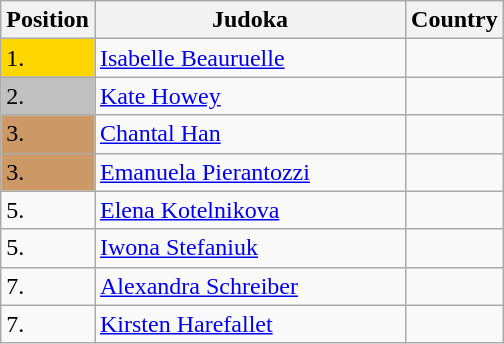<table class=wikitable>
<tr>
<th width=10>Position</th>
<th width=200>Judoka</th>
<th width=10>Country</th>
</tr>
<tr>
<td bgcolor=gold>1.</td>
<td><a href='#'>Isabelle Beauruelle</a></td>
<td></td>
</tr>
<tr>
<td bgcolor=silver>2.</td>
<td><a href='#'>Kate Howey</a></td>
<td></td>
</tr>
<tr>
<td bgcolor=CC9966>3.</td>
<td><a href='#'>Chantal Han</a></td>
<td></td>
</tr>
<tr>
<td bgcolor=CC9966>3.</td>
<td><a href='#'>Emanuela Pierantozzi</a></td>
<td></td>
</tr>
<tr>
<td>5.</td>
<td><a href='#'>Elena Kotelnikova</a></td>
<td></td>
</tr>
<tr>
<td>5.</td>
<td><a href='#'>Iwona Stefaniuk</a></td>
<td></td>
</tr>
<tr>
<td>7.</td>
<td><a href='#'>Alexandra Schreiber</a></td>
<td></td>
</tr>
<tr>
<td>7.</td>
<td><a href='#'>Kirsten Harefallet</a></td>
<td></td>
</tr>
</table>
